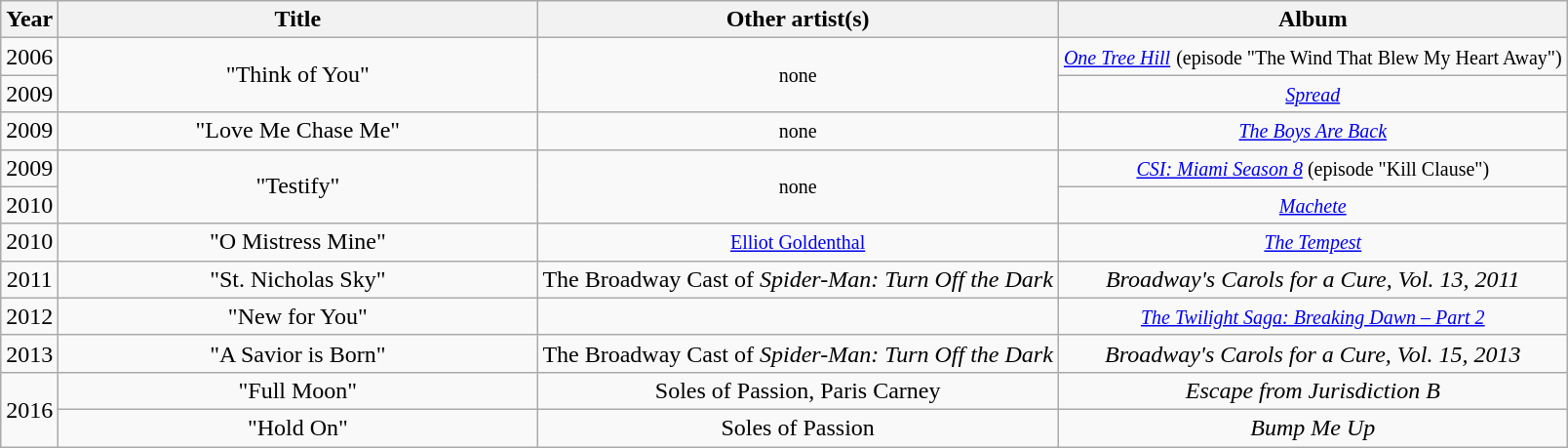<table class="wikitable plainrowheaders" style="text-align:center;" border="1">
<tr>
<th scope="col">Year</th>
<th scope="col" style="width:20em;">Title</th>
<th scope="col">Other artist(s)</th>
<th scope="col">Album</th>
</tr>
<tr>
<td>2006</td>
<td rowspan="2">"Think of You"</td>
<td rowspan="2"><small>none</small></td>
<td><small><a href='#'><em>One Tree Hill</em></a></small> <small>(episode "The Wind That Blew My Heart Away")</small></td>
</tr>
<tr>
<td>2009</td>
<td><small><a href='#'><em>Spread</em></a></small></td>
</tr>
<tr>
<td>2009</td>
<td>"Love Me Chase Me"</td>
<td><small>none</small></td>
<td><a href='#'><em><small>The Boys Are Back</small></em></a></td>
</tr>
<tr>
<td>2009</td>
<td rowspan="2" scope="row">"Testify"</td>
<td rowspan="2"><small>none</small></td>
<td><small><em><a href='#'>CSI: Miami Season 8</a></em> (episode "Kill Clause")</small></td>
</tr>
<tr>
<td>2010</td>
<td><a href='#'><em><small>Machete</small></em></a></td>
</tr>
<tr>
<td>2010</td>
<td scope="row">"O Mistress Mine"</td>
<td><small><a href='#'>Elliot Goldenthal</a></small></td>
<td><small><a href='#'><em>The Tempest</em></a></small></td>
</tr>
<tr>
<td>2011</td>
<td scope="row">"St. Nicholas Sky"</td>
<td>The Broadway Cast of <em>Spider-Man: Turn Off the Dark</em></td>
<td><em>Broadway's Carols for a Cure, Vol. 13, 2011</em></td>
</tr>
<tr>
<td>2012</td>
<td scope="row">"New for You"</td>
<td></td>
<td><em><a href='#'><small>The Twilight Saga: Breaking Dawn – Part 2</small></a></em></td>
</tr>
<tr>
<td>2013</td>
<td scope="row">"A Savior is Born"</td>
<td>The Broadway Cast of <em>Spider-Man: Turn Off the Dark</em></td>
<td><em>Broadway's Carols for a Cure, Vol. 15, 2013</em></td>
</tr>
<tr>
<td rowspan="10">2016</td>
<td scope="row">"Full Moon"</td>
<td>Soles of Passion, Paris Carney</td>
<td><em>Escape from Jurisdiction B</em></td>
</tr>
<tr>
<td scope="row">"Hold On"</td>
<td>Soles of Passion</td>
<td><em>Bump Me Up</em></td>
</tr>
</table>
